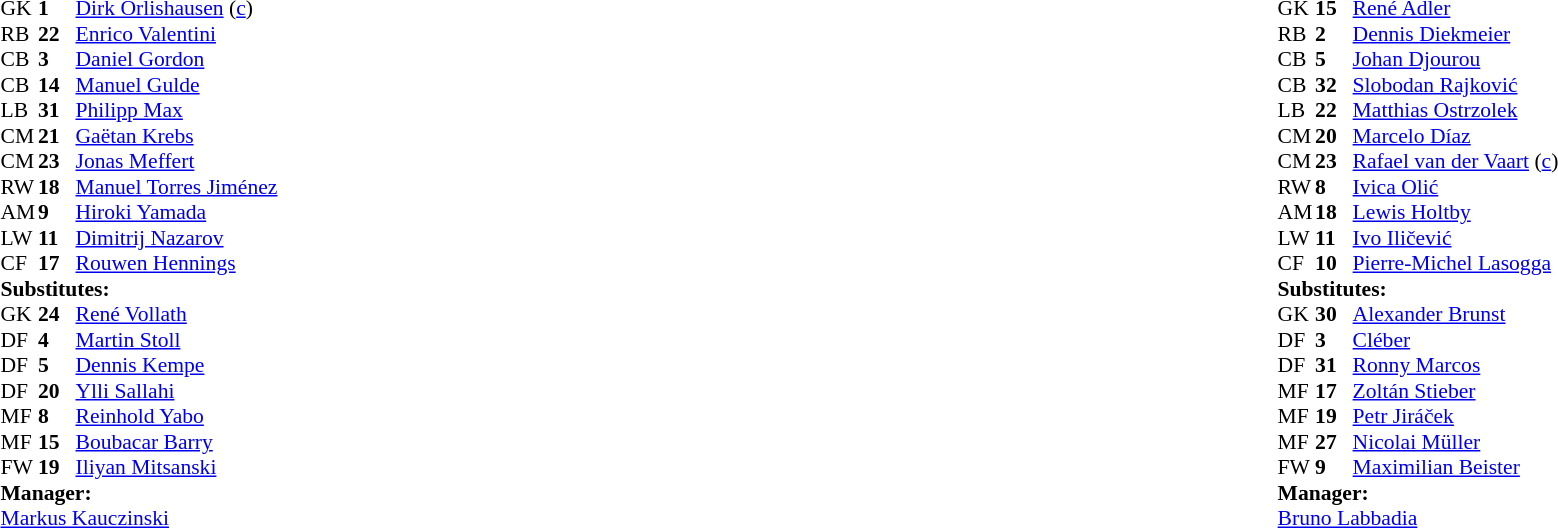<table style="width:100%">
<tr>
<td style="vertical-align:top; width:40%"><br><table style="font-size:90%" cellspacing="0" cellpadding="0">
<tr>
<th width="25"></th>
<th width="25"></th>
</tr>
<tr>
<td>GK</td>
<td><strong>1</strong></td>
<td> <a href='#'>Dirk Orlishausen</a> (<a href='#'>c</a>)</td>
</tr>
<tr>
<td>RB</td>
<td><strong>22</strong></td>
<td> <a href='#'>Enrico Valentini</a></td>
</tr>
<tr>
<td>CB</td>
<td><strong>3</strong></td>
<td> <a href='#'>Daniel Gordon</a></td>
<td></td>
<td></td>
</tr>
<tr>
<td>CB</td>
<td><strong>14</strong></td>
<td> <a href='#'>Manuel Gulde</a></td>
<td></td>
</tr>
<tr>
<td>LB</td>
<td><strong>31</strong></td>
<td> <a href='#'>Philipp Max</a></td>
<td></td>
<td></td>
</tr>
<tr>
<td>CM</td>
<td><strong>21</strong></td>
<td> <a href='#'>Gaëtan Krebs</a></td>
<td></td>
<td></td>
</tr>
<tr>
<td>CM</td>
<td><strong>23</strong></td>
<td> <a href='#'>Jonas Meffert</a></td>
<td></td>
</tr>
<tr>
<td>RW</td>
<td><strong>18</strong></td>
<td> <a href='#'>Manuel Torres Jiménez</a></td>
</tr>
<tr>
<td>AM</td>
<td><strong>9</strong></td>
<td> <a href='#'>Hiroki Yamada</a></td>
<td></td>
<td></td>
</tr>
<tr>
<td>LW</td>
<td><strong>11</strong></td>
<td> <a href='#'>Dimitrij Nazarov</a></td>
<td></td>
</tr>
<tr>
<td>CF</td>
<td><strong>17</strong></td>
<td> <a href='#'>Rouwen Hennings</a></td>
</tr>
<tr>
<td colspan=3><strong>Substitutes:</strong></td>
</tr>
<tr>
<td>GK</td>
<td><strong>24</strong></td>
<td> <a href='#'>René Vollath</a></td>
</tr>
<tr>
<td>DF</td>
<td><strong>4</strong></td>
<td> <a href='#'>Martin Stoll</a></td>
<td></td>
<td></td>
</tr>
<tr>
<td>DF</td>
<td><strong>5</strong></td>
<td> <a href='#'>Dennis Kempe</a></td>
<td></td>
<td></td>
</tr>
<tr>
<td>DF</td>
<td><strong>20</strong></td>
<td> <a href='#'>Ylli Sallahi</a></td>
</tr>
<tr>
<td>MF</td>
<td><strong>8</strong></td>
<td> <a href='#'>Reinhold Yabo</a></td>
<td></td>
<td></td>
</tr>
<tr>
<td>MF</td>
<td><strong>15</strong></td>
<td> <a href='#'>Boubacar Barry</a></td>
</tr>
<tr>
<td>FW</td>
<td><strong>19</strong></td>
<td> <a href='#'>Iliyan Mitsanski</a></td>
</tr>
<tr>
<td colspan=3><strong>Manager:</strong></td>
</tr>
<tr>
<td colspan=3> <a href='#'>Markus Kauczinski</a></td>
</tr>
</table>
</td>
<td valign="top"></td>
<td valign="top" width="50%"><br><table style="font-size:90%; margin:auto" cellspacing="0" cellpadding="0">
<tr>
<th width=25></th>
<th width=25></th>
</tr>
<tr>
<td>GK</td>
<td><strong>15</strong></td>
<td> <a href='#'>René Adler</a></td>
</tr>
<tr>
<td>RB</td>
<td><strong>2</strong></td>
<td> <a href='#'>Dennis Diekmeier</a></td>
</tr>
<tr>
<td>CB</td>
<td><strong>5</strong></td>
<td> <a href='#'>Johan Djourou</a></td>
</tr>
<tr>
<td>CB</td>
<td><strong>32</strong></td>
<td> <a href='#'>Slobodan Rajković</a></td>
<td></td>
</tr>
<tr>
<td>LB</td>
<td><strong>22</strong></td>
<td> <a href='#'>Matthias Ostrzolek</a></td>
</tr>
<tr>
<td>CM</td>
<td><strong>20</strong></td>
<td> <a href='#'>Marcelo Díaz</a></td>
<td></td>
</tr>
<tr>
<td>CM</td>
<td><strong>23</strong></td>
<td> <a href='#'>Rafael van der Vaart</a> (<a href='#'>c</a>)</td>
<td></td>
</tr>
<tr>
<td>RW</td>
<td><strong>8</strong></td>
<td> <a href='#'>Ivica Olić</a></td>
<td></td>
<td></td>
</tr>
<tr>
<td>AM</td>
<td><strong>18</strong></td>
<td> <a href='#'>Lewis Holtby</a></td>
<td></td>
<td></td>
</tr>
<tr>
<td>LW</td>
<td><strong>11</strong></td>
<td> <a href='#'>Ivo Iličević</a></td>
<td></td>
<td></td>
</tr>
<tr>
<td>CF</td>
<td><strong>10</strong></td>
<td> <a href='#'>Pierre-Michel Lasogga</a></td>
</tr>
<tr>
<td colspan=3><strong>Substitutes:</strong></td>
</tr>
<tr>
<td>GK</td>
<td><strong>30</strong></td>
<td> <a href='#'>Alexander Brunst</a></td>
</tr>
<tr>
<td>DF</td>
<td><strong>3</strong></td>
<td> <a href='#'>Cléber</a></td>
<td></td>
<td></td>
</tr>
<tr>
<td>DF</td>
<td><strong>31</strong></td>
<td> <a href='#'>Ronny Marcos</a></td>
</tr>
<tr>
<td>MF</td>
<td><strong>17</strong></td>
<td> <a href='#'>Zoltán Stieber</a></td>
<td></td>
<td></td>
</tr>
<tr>
<td>MF</td>
<td><strong>19</strong></td>
<td> <a href='#'>Petr Jiráček</a></td>
<td></td>
</tr>
<tr>
<td>MF</td>
<td><strong>27</strong></td>
<td> <a href='#'>Nicolai Müller</a></td>
<td></td>
<td></td>
</tr>
<tr>
<td>FW</td>
<td><strong>9</strong></td>
<td> <a href='#'>Maximilian Beister</a></td>
<td></td>
</tr>
<tr>
<td colspan=3><strong>Manager:</strong></td>
</tr>
<tr>
<td colspan=3> <a href='#'>Bruno Labbadia</a></td>
</tr>
</table>
</td>
</tr>
</table>
